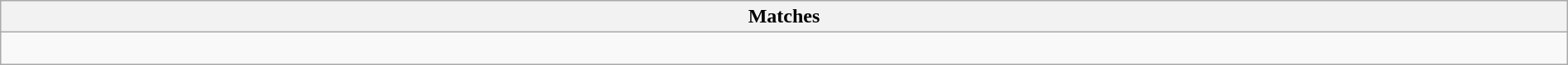<table class="wikitable collapsible collapsed" style="width:100%;">
<tr>
<th>Matches</th>
</tr>
<tr>
<td><br></td>
</tr>
</table>
